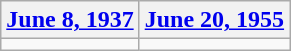<table class=wikitable>
<tr>
<th><a href='#'>June 8, 1937</a></th>
<th><a href='#'>June 20, 1955</a></th>
</tr>
<tr>
<td></td>
<td></td>
</tr>
</table>
